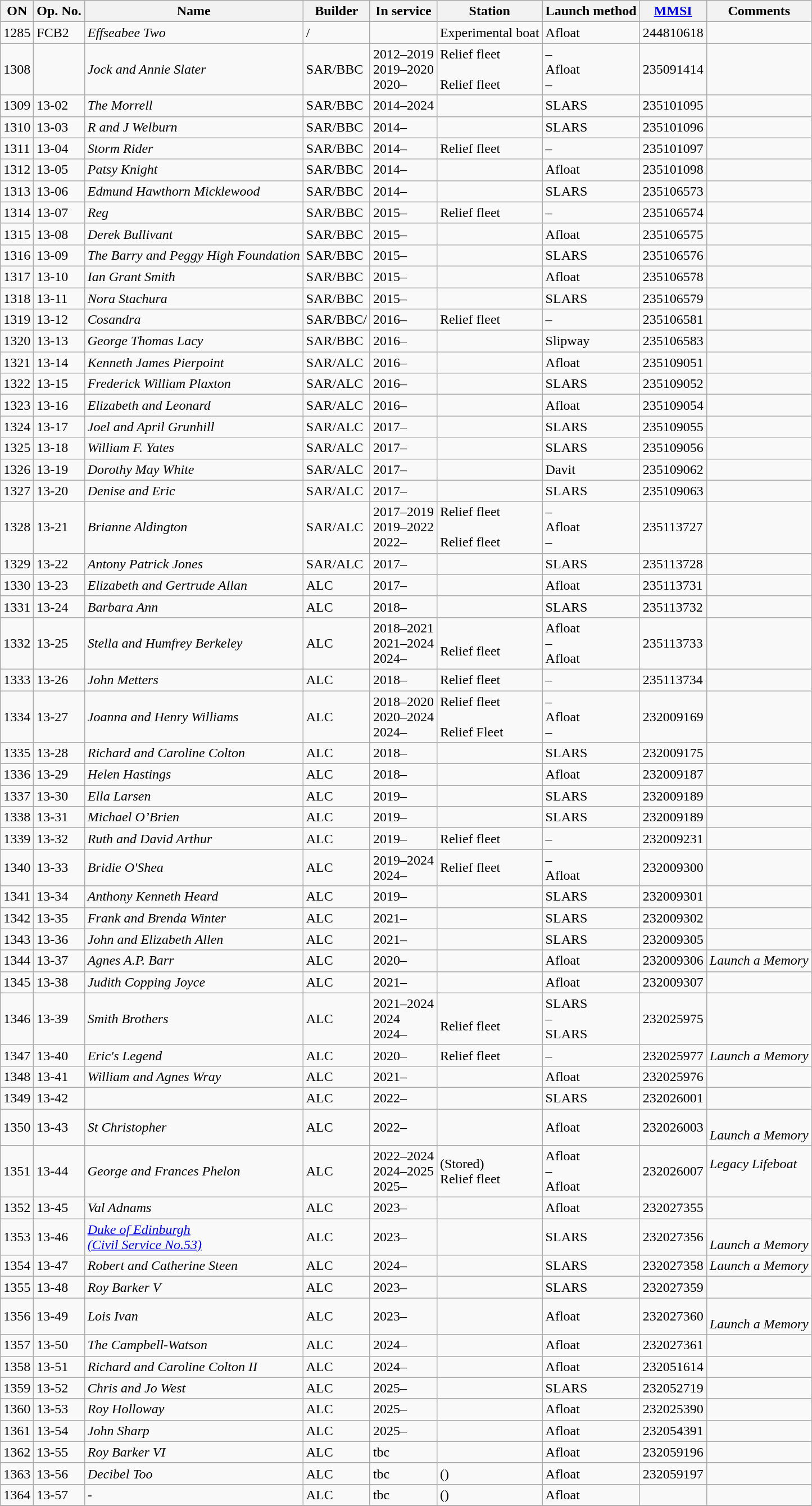<table class="wikitable">
<tr>
<th>ON</th>
<th>Op. No.</th>
<th>Name</th>
<th>Builder</th>
<th>In service</th>
<th>Station</th>
<th>Launch method</th>
<th><a href='#'>MMSI</a></th>
<th>Comments</th>
</tr>
<tr>
<td>1285</td>
<td>FCB2</td>
<td><em>Effseabee Two</em></td>
<td>/</td>
<td></td>
<td>Experimental boat</td>
<td>Afloat</td>
<td>244810618</td>
<td></td>
</tr>
<tr>
<td>1308</td>
<td></td>
<td><em>Jock and Annie Slater</em></td>
<td>SAR/BBC</td>
<td>2012–2019<br>2019–2020<br>2020–</td>
<td>Relief fleet<br><br>Relief fleet</td>
<td>–<br>Afloat<br>–</td>
<td>235091414</td>
<td></td>
</tr>
<tr>
<td>1309</td>
<td>13-02</td>
<td><em>The Morrell</em></td>
<td>SAR/BBC</td>
<td>2014–2024</td>
<td></td>
<td>SLARS</td>
<td>235101095</td>
<td></td>
</tr>
<tr>
<td>1310</td>
<td>13-03</td>
<td><em>R and J Welburn</em></td>
<td>SAR/BBC</td>
<td>2014–</td>
<td></td>
<td>SLARS</td>
<td>235101096</td>
<td></td>
</tr>
<tr>
<td>1311</td>
<td>13-04</td>
<td><em>Storm Rider</em></td>
<td>SAR/BBC</td>
<td>2014–</td>
<td>Relief fleet</td>
<td>–</td>
<td>235101097</td>
<td></td>
</tr>
<tr>
<td>1312</td>
<td>13-05</td>
<td><em>Patsy Knight</em></td>
<td>SAR/BBC</td>
<td>2014–</td>
<td></td>
<td>Afloat</td>
<td>235101098</td>
<td></td>
</tr>
<tr>
<td>1313</td>
<td>13-06</td>
<td><em>Edmund Hawthorn Micklewood</em></td>
<td>SAR/BBC</td>
<td>2014–</td>
<td></td>
<td>SLARS</td>
<td>235106573</td>
<td></td>
</tr>
<tr>
<td>1314</td>
<td>13-07</td>
<td><em>Reg</em></td>
<td>SAR/BBC</td>
<td>2015–</td>
<td>Relief fleet</td>
<td>–</td>
<td>235106574</td>
<td></td>
</tr>
<tr>
<td>1315</td>
<td>13-08</td>
<td><em>Derek Bullivant</em></td>
<td>SAR/BBC</td>
<td>2015–</td>
<td></td>
<td>Afloat</td>
<td>235106575</td>
<td></td>
</tr>
<tr>
<td>1316</td>
<td>13-09</td>
<td><em>The Barry and Peggy High Foundation</em></td>
<td>SAR/BBC</td>
<td>2015–</td>
<td></td>
<td>SLARS</td>
<td>235106576</td>
<td></td>
</tr>
<tr>
<td>1317</td>
<td>13-10</td>
<td><em>Ian Grant Smith</em></td>
<td>SAR/BBC</td>
<td>2015–</td>
<td></td>
<td>Afloat</td>
<td>235106578</td>
<td></td>
</tr>
<tr>
<td>1318</td>
<td>13-11</td>
<td><em>Nora Stachura</em></td>
<td>SAR/BBC</td>
<td>2015–</td>
<td></td>
<td>SLARS</td>
<td>235106579</td>
<td></td>
</tr>
<tr>
<td>1319</td>
<td>13-12</td>
<td><em>Cosandra</em></td>
<td>SAR/BBC/</td>
<td>2016–</td>
<td>Relief fleet</td>
<td>–</td>
<td>235106581</td>
<td></td>
</tr>
<tr>
<td>1320</td>
<td>13-13</td>
<td><em>George Thomas Lacy</em></td>
<td>SAR/BBC</td>
<td>2016–</td>
<td></td>
<td>Slipway</td>
<td>235106583</td>
<td></td>
</tr>
<tr>
<td>1321</td>
<td>13-14</td>
<td><em>Kenneth James Pierpoint</em></td>
<td>SAR/ALC</td>
<td>2016–</td>
<td></td>
<td>Afloat</td>
<td>235109051</td>
<td></td>
</tr>
<tr>
<td>1322</td>
<td>13-15</td>
<td><em>Frederick William Plaxton</em></td>
<td>SAR/ALC</td>
<td>2016–</td>
<td></td>
<td>SLARS</td>
<td>235109052</td>
<td></td>
</tr>
<tr>
<td>1323</td>
<td>13-16</td>
<td><em>Elizabeth and Leonard</em></td>
<td>SAR/ALC</td>
<td>2016–</td>
<td></td>
<td>Afloat</td>
<td>235109054</td>
<td></td>
</tr>
<tr>
<td>1324</td>
<td>13-17</td>
<td><em>Joel and April Grunhill</em></td>
<td>SAR/ALC</td>
<td>2017–</td>
<td></td>
<td>SLARS</td>
<td>235109055</td>
<td></td>
</tr>
<tr>
<td>1325</td>
<td>13-18</td>
<td><em>William F. Yates</em></td>
<td>SAR/ALC</td>
<td>2017–</td>
<td></td>
<td>SLARS</td>
<td>235109056</td>
<td></td>
</tr>
<tr>
<td>1326</td>
<td>13-19</td>
<td><em>Dorothy May White</em></td>
<td>SAR/ALC</td>
<td>2017–</td>
<td></td>
<td>Davit</td>
<td>235109062</td>
<td></td>
</tr>
<tr>
<td>1327</td>
<td>13-20</td>
<td><em>Denise and Eric</em></td>
<td>SAR/ALC</td>
<td>2017–</td>
<td></td>
<td>SLARS</td>
<td>235109063</td>
<td></td>
</tr>
<tr>
<td>1328</td>
<td>13-21</td>
<td><em>Brianne Aldington</em></td>
<td>SAR/ALC</td>
<td>2017–2019<br>2019–2022<br>2022–</td>
<td>Relief fleet<br><br>Relief fleet</td>
<td>–<br>Afloat<br>–</td>
<td>235113727</td>
<td></td>
</tr>
<tr>
<td>1329</td>
<td>13-22</td>
<td><em>Antony Patrick Jones</em></td>
<td>SAR/ALC</td>
<td>2017–</td>
<td></td>
<td>SLARS</td>
<td>235113728</td>
<td></td>
</tr>
<tr>
<td>1330</td>
<td>13-23</td>
<td><em>Elizabeth and Gertrude Allan</em></td>
<td>ALC</td>
<td>2017–</td>
<td></td>
<td>Afloat</td>
<td>235113731</td>
<td></td>
</tr>
<tr>
<td>1331</td>
<td>13-24</td>
<td><em>Barbara Ann</em></td>
<td>ALC</td>
<td>2018–</td>
<td></td>
<td>SLARS</td>
<td>235113732</td>
<td></td>
</tr>
<tr>
<td>1332</td>
<td>13-25</td>
<td><em>Stella and Humfrey Berkeley</em></td>
<td>ALC</td>
<td>2018–2021<br>2021–2024<br>2024–</td>
<td><br>Relief fleet<br></td>
<td>Afloat<br>–<br>Afloat</td>
<td>235113733</td>
<td></td>
</tr>
<tr>
<td>1333</td>
<td>13-26</td>
<td><em>John Metters</em></td>
<td>ALC</td>
<td>2018–</td>
<td>Relief fleet</td>
<td>–</td>
<td>235113734</td>
<td></td>
</tr>
<tr>
<td>1334</td>
<td>13-27</td>
<td><em>Joanna and Henry Williams</em></td>
<td>ALC</td>
<td>2018–2020<br>2020–2024<br>2024–</td>
<td>Relief fleet<br><br>Relief Fleet</td>
<td>–<br>Afloat<br>–</td>
<td>232009169</td>
<td></td>
</tr>
<tr>
<td>1335</td>
<td>13-28</td>
<td><em>Richard and Caroline Colton</em></td>
<td>ALC</td>
<td>2018–</td>
<td></td>
<td>SLARS</td>
<td>232009175</td>
<td></td>
</tr>
<tr>
<td>1336</td>
<td>13-29</td>
<td><em>Helen Hastings</em></td>
<td>ALC</td>
<td>2018–</td>
<td></td>
<td>Afloat</td>
<td>232009187</td>
<td></td>
</tr>
<tr>
<td>1337</td>
<td>13-30</td>
<td><em>Ella Larsen</em></td>
<td>ALC</td>
<td>2019–</td>
<td></td>
<td>SLARS</td>
<td>232009189</td>
<td></td>
</tr>
<tr>
<td>1338</td>
<td>13-31</td>
<td><em>Michael O’Brien</em></td>
<td>ALC</td>
<td>2019–</td>
<td></td>
<td>SLARS</td>
<td>232009189</td>
<td></td>
</tr>
<tr>
<td>1339</td>
<td>13-32</td>
<td><em>Ruth and David Arthur</em></td>
<td>ALC</td>
<td>2019–</td>
<td>Relief fleet</td>
<td>–</td>
<td>232009231</td>
<td></td>
</tr>
<tr>
<td>1340</td>
<td>13-33</td>
<td><em>Bridie O'Shea</em></td>
<td>ALC</td>
<td>2019–2024<br>2024–</td>
<td>Relief fleet<br></td>
<td>–<br>Afloat</td>
<td>232009300</td>
<td></td>
</tr>
<tr>
<td>1341</td>
<td>13-34</td>
<td><em>Anthony Kenneth Heard</em></td>
<td>ALC</td>
<td>2019–</td>
<td></td>
<td>SLARS</td>
<td>232009301</td>
<td></td>
</tr>
<tr>
<td>1342</td>
<td>13-35</td>
<td><em>Frank and Brenda Winter</em></td>
<td>ALC</td>
<td>2021–</td>
<td></td>
<td>SLARS</td>
<td>232009302</td>
<td></td>
</tr>
<tr>
<td>1343</td>
<td>13-36</td>
<td><em>John and Elizabeth Allen</em></td>
<td>ALC</td>
<td>2021–</td>
<td></td>
<td>SLARS</td>
<td>232009305</td>
<td></td>
</tr>
<tr>
<td>1344</td>
<td>13-37</td>
<td><em>Agnes A.P. Barr</em></td>
<td>ALC</td>
<td>2020–</td>
<td></td>
<td>Afloat</td>
<td>232009306</td>
<td><em>Launch a Memory</em></td>
</tr>
<tr>
<td>1345</td>
<td>13-38</td>
<td><em>Judith Copping Joyce</em></td>
<td>ALC</td>
<td>2021–</td>
<td></td>
<td>Afloat</td>
<td>232009307</td>
<td></td>
</tr>
<tr>
<td>1346</td>
<td>13-39</td>
<td><em>Smith Brothers</em></td>
<td>ALC</td>
<td>2021–2024<br>2024<br>2024–</td>
<td><br>Relief fleet<br></td>
<td>SLARS<br>–<br>SLARS</td>
<td>232025975</td>
<td></td>
</tr>
<tr>
<td>1347</td>
<td>13-40</td>
<td><em>Eric's Legend</em></td>
<td>ALC</td>
<td>2020–</td>
<td>Relief fleet</td>
<td>–</td>
<td>232025977</td>
<td><em>Launch a Memory</em></td>
</tr>
<tr>
<td>1348</td>
<td>13-41</td>
<td><em>William and Agnes Wray</em></td>
<td>ALC</td>
<td>2021–</td>
<td></td>
<td>Afloat</td>
<td>232025976</td>
<td></td>
</tr>
<tr>
<td>1349</td>
<td>13-42</td>
<td><em></em></td>
<td>ALC</td>
<td>2022–</td>
<td></td>
<td>SLARS</td>
<td>232026001</td>
<td></td>
</tr>
<tr>
<td>1350</td>
<td>13-43</td>
<td><em>St Christopher</em></td>
<td>ALC</td>
<td>2022–</td>
<td></td>
<td>Afloat</td>
<td>232026003</td>
<td><br><em>Launch a Memory</em></td>
</tr>
<tr>
<td>1351</td>
<td>13-44</td>
<td><em>George and Frances Phelon</em></td>
<td>ALC</td>
<td>2022–2024<br>2024–2025<br>2025–</td>
<td>(Stored)<br>Relief fleet<br></td>
<td>Afloat<br>–<br>Afloat</td>
<td>232026007</td>
<td><em>Legacy Lifeboat</em><br><br>
</td>
</tr>
<tr>
<td>1352</td>
<td>13-45</td>
<td><em>Val Adnams</em></td>
<td>ALC</td>
<td>2023–</td>
<td></td>
<td>Afloat</td>
<td>232027355</td>
<td></td>
</tr>
<tr>
<td>1353</td>
<td>13-46</td>
<td><a href='#'><em>Duke of Edinburgh<br>(Civil Service No.53)</em></a></td>
<td>ALC</td>
<td>2023–</td>
<td></td>
<td>SLARS</td>
<td>232027356</td>
<td><br><em>Launch a Memory</em></td>
</tr>
<tr>
<td>1354</td>
<td>13-47</td>
<td><em>Robert and Catherine Steen</em></td>
<td>ALC</td>
<td>2024–</td>
<td></td>
<td>SLARS</td>
<td>232027358</td>
<td><em>Launch a Memory</em></td>
</tr>
<tr>
<td>1355</td>
<td>13-48</td>
<td><em>Roy Barker V</em></td>
<td>ALC</td>
<td>2023–</td>
<td></td>
<td>SLARS</td>
<td>232027359</td>
<td></td>
</tr>
<tr>
<td>1356</td>
<td>13-49</td>
<td><em>Lois Ivan</em></td>
<td>ALC</td>
<td>2023–</td>
<td></td>
<td>Afloat</td>
<td>232027360</td>
<td><br><em>Launch a Memory</em></td>
</tr>
<tr>
<td>1357</td>
<td>13-50</td>
<td><em>The Campbell-Watson</em></td>
<td>ALC</td>
<td>2024–</td>
<td></td>
<td>Afloat</td>
<td>232027361</td>
<td></td>
</tr>
<tr>
<td>1358</td>
<td>13-51</td>
<td><em>Richard and Caroline Colton II</em></td>
<td>ALC</td>
<td>2024–</td>
<td></td>
<td>Afloat</td>
<td>232051614</td>
<td></td>
</tr>
<tr>
<td>1359</td>
<td>13-52</td>
<td><em>Chris and Jo West</em></td>
<td>ALC</td>
<td>2025–</td>
<td></td>
<td>SLARS</td>
<td>232052719</td>
<td></td>
</tr>
<tr>
<td>1360</td>
<td>13-53</td>
<td><em>Roy Holloway</em></td>
<td>ALC</td>
<td>2025–</td>
<td></td>
<td>Afloat</td>
<td>232025390</td>
<td></td>
</tr>
<tr>
<td>1361</td>
<td>13-54</td>
<td><em>John Sharp</em></td>
<td>ALC</td>
<td>2025–</td>
<td></td>
<td>Afloat</td>
<td>232054391</td>
<td></td>
</tr>
<tr>
<td>1362</td>
<td>13-55</td>
<td><em>Roy Barker VI</em></td>
<td>ALC</td>
<td>tbc</td>
<td></td>
<td>Afloat</td>
<td>232059196</td>
<td></td>
</tr>
<tr>
<td>1363</td>
<td>13-56</td>
<td><em>Decibel Too</em></td>
<td>ALC</td>
<td>tbc</td>
<td>()</td>
<td>Afloat</td>
<td>232059197</td>
<td></td>
</tr>
<tr>
<td>1364</td>
<td>13-57</td>
<td>-</td>
<td>ALC</td>
<td>tbc</td>
<td>()</td>
<td>Afloat</td>
<td></td>
<td></td>
</tr>
<tr>
</tr>
</table>
